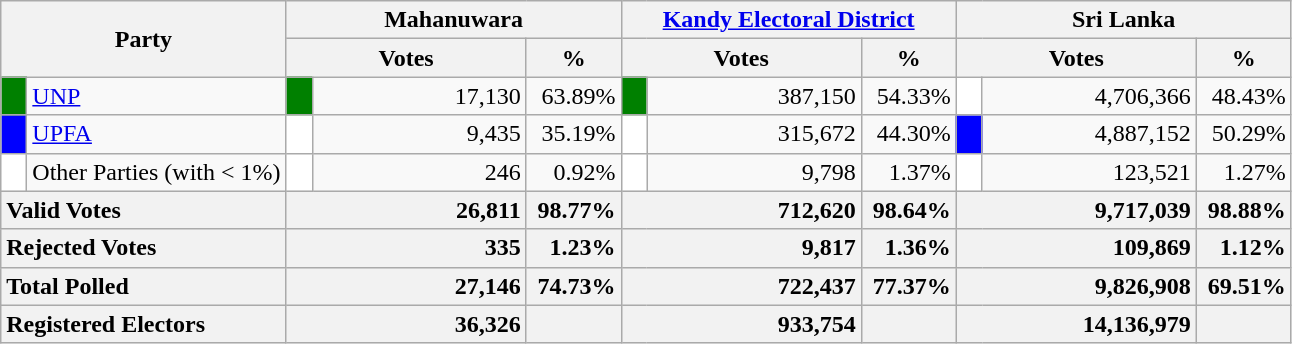<table class="wikitable">
<tr>
<th colspan="2" width="144px"rowspan="2">Party</th>
<th colspan="3" width="216px">Mahanuwara</th>
<th colspan="3" width="216px"><a href='#'>Kandy Electoral District</a></th>
<th colspan="3" width="216px">Sri Lanka</th>
</tr>
<tr>
<th colspan="2" width="144px">Votes</th>
<th>%</th>
<th colspan="2" width="144px">Votes</th>
<th>%</th>
<th colspan="2" width="144px">Votes</th>
<th>%</th>
</tr>
<tr>
<td style="background-color:green;" width="10px"></td>
<td style="text-align:left;"><a href='#'>UNP</a></td>
<td style="background-color:green;" width="10px"></td>
<td style="text-align:right;">17,130</td>
<td style="text-align:right;">63.89%</td>
<td style="background-color:green;" width="10px"></td>
<td style="text-align:right;">387,150</td>
<td style="text-align:right;">54.33%</td>
<td style="background-color:white;" width="10px"></td>
<td style="text-align:right;">4,706,366</td>
<td style="text-align:right;">48.43%</td>
</tr>
<tr>
<td style="background-color:blue;" width="10px"></td>
<td style="text-align:left;"><a href='#'>UPFA</a></td>
<td style="background-color:white;" width="10px"></td>
<td style="text-align:right;">9,435</td>
<td style="text-align:right;">35.19%</td>
<td style="background-color:white;" width="10px"></td>
<td style="text-align:right;">315,672</td>
<td style="text-align:right;">44.30%</td>
<td style="background-color:blue;" width="10px"></td>
<td style="text-align:right;">4,887,152</td>
<td style="text-align:right;">50.29%</td>
</tr>
<tr>
<td style="background-color:white;" width="10px"></td>
<td style="text-align:left;">Other Parties (with < 1%)</td>
<td style="background-color:white;" width="10px"></td>
<td style="text-align:right;">246</td>
<td style="text-align:right;">0.92%</td>
<td style="background-color:white;" width="10px"></td>
<td style="text-align:right;">9,798</td>
<td style="text-align:right;">1.37%</td>
<td style="background-color:white;" width="10px"></td>
<td style="text-align:right;">123,521</td>
<td style="text-align:right;">1.27%</td>
</tr>
<tr>
<th colspan="2" width="144px"style="text-align:left;">Valid Votes</th>
<th style="text-align:right;"colspan="2" width="144px">26,811</th>
<th style="text-align:right;">98.77%</th>
<th style="text-align:right;"colspan="2" width="144px">712,620</th>
<th style="text-align:right;">98.64%</th>
<th style="text-align:right;"colspan="2" width="144px">9,717,039</th>
<th style="text-align:right;">98.88%</th>
</tr>
<tr>
<th colspan="2" width="144px"style="text-align:left;">Rejected Votes</th>
<th style="text-align:right;"colspan="2" width="144px">335</th>
<th style="text-align:right;">1.23%</th>
<th style="text-align:right;"colspan="2" width="144px">9,817</th>
<th style="text-align:right;">1.36%</th>
<th style="text-align:right;"colspan="2" width="144px">109,869</th>
<th style="text-align:right;">1.12%</th>
</tr>
<tr>
<th colspan="2" width="144px"style="text-align:left;">Total Polled</th>
<th style="text-align:right;"colspan="2" width="144px">27,146</th>
<th style="text-align:right;">74.73%</th>
<th style="text-align:right;"colspan="2" width="144px">722,437</th>
<th style="text-align:right;">77.37%</th>
<th style="text-align:right;"colspan="2" width="144px">9,826,908</th>
<th style="text-align:right;">69.51%</th>
</tr>
<tr>
<th colspan="2" width="144px"style="text-align:left;">Registered Electors</th>
<th style="text-align:right;"colspan="2" width="144px">36,326</th>
<th></th>
<th style="text-align:right;"colspan="2" width="144px">933,754</th>
<th></th>
<th style="text-align:right;"colspan="2" width="144px">14,136,979</th>
<th></th>
</tr>
</table>
